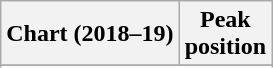<table class="wikitable sortable plainrowheaders" style="text-align:center">
<tr>
<th scope="col">Chart (2018–19)</th>
<th scope="col">Peak<br>position</th>
</tr>
<tr>
</tr>
<tr>
</tr>
<tr>
</tr>
<tr>
</tr>
</table>
